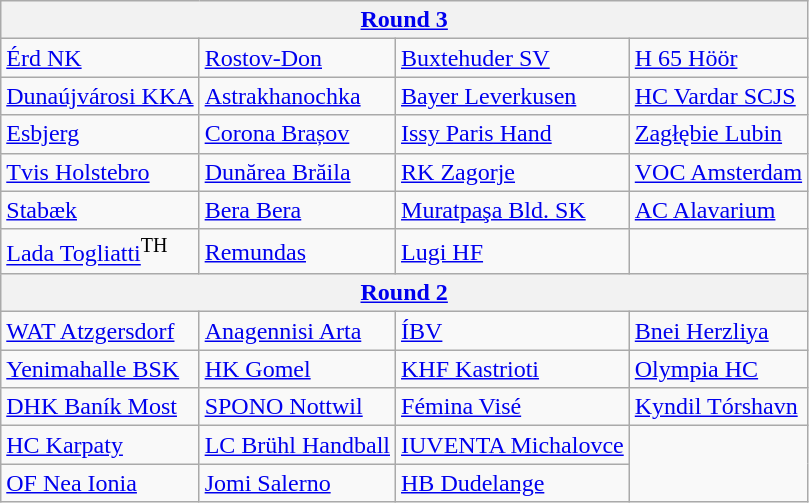<table class="wikitable">
<tr>
<th colspan=4><a href='#'>Round 3</a></th>
</tr>
<tr>
<td> <a href='#'>Érd NK</a> </td>
<td> <a href='#'>Rostov-Don</a> </td>
<td> <a href='#'>Buxtehuder SV</a> </td>
<td> <a href='#'>H 65 Höör</a> </td>
</tr>
<tr>
<td> <a href='#'>Dunaújvárosi KKA</a> </td>
<td> <a href='#'>Astrakhanochka</a> </td>
<td> <a href='#'>Bayer Leverkusen</a> </td>
<td> <a href='#'>HC Vardar SCJS</a> </td>
</tr>
<tr>
<td> <a href='#'>Esbjerg</a> </td>
<td> <a href='#'>Corona Brașov</a> </td>
<td> <a href='#'>Issy Paris Hand</a> </td>
<td> <a href='#'>Zagłębie Lubin</a> </td>
</tr>
<tr>
<td> <a href='#'>Tvis Holstebro</a> </td>
<td> <a href='#'>Dunărea Brăila</a> </td>
<td> <a href='#'>RK Zagorje</a> </td>
<td> <a href='#'>VOC Amsterdam</a> </td>
</tr>
<tr>
<td> <a href='#'>Stabæk</a> </td>
<td> <a href='#'>Bera Bera</a> </td>
<td> <a href='#'>Muratpaşa Bld. SK</a> </td>
<td> <a href='#'>AC Alavarium</a> </td>
</tr>
<tr>
<td> <a href='#'>Lada Togliatti</a><sup>TH</sup> </td>
<td> <a href='#'>Remundas</a> </td>
<td> <a href='#'>Lugi HF</a> </td>
</tr>
<tr>
<th colspan=4><a href='#'>Round 2</a></th>
</tr>
<tr>
<td> <a href='#'>WAT Atzgersdorf</a> </td>
<td> <a href='#'>Anagennisi Arta</a> </td>
<td> <a href='#'>ÍBV</a> </td>
<td> <a href='#'>Bnei Herzliya</a> </td>
</tr>
<tr>
<td> <a href='#'>Yenimahalle BSK</a> </td>
<td> <a href='#'>HK Gomel</a> </td>
<td> <a href='#'>KHF Kastrioti</a> </td>
<td> <a href='#'>Olympia HC</a> </td>
</tr>
<tr>
<td> <a href='#'>DHK Baník Most</a> </td>
<td> <a href='#'>SPONO Nottwil</a> </td>
<td> <a href='#'>Fémina Visé</a> </td>
<td> <a href='#'>Kyndil Tórshavn</a> </td>
</tr>
<tr>
<td> <a href='#'>HC Karpaty</a> </td>
<td> <a href='#'>LC Brühl Handball</a> </td>
<td> <a href='#'>IUVENTA Michalovce</a> </td>
</tr>
<tr>
<td> <a href='#'>OF Nea Ionia</a> </td>
<td> <a href='#'>Jomi Salerno</a> </td>
<td> <a href='#'>HB Dudelange</a> </td>
</tr>
</table>
